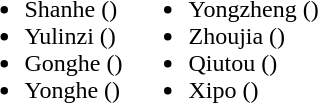<table>
<tr>
<td valign="top"><br><ul><li>Shanhe ()</li><li>Yulinzi ()</li><li>Gonghe ()</li><li>Yonghe ()</li></ul></td>
<td valign="top"><br><ul><li>Yongzheng ()</li><li>Zhoujia ()</li><li>Qiutou ()</li><li>Xipo ()</li></ul></td>
</tr>
</table>
